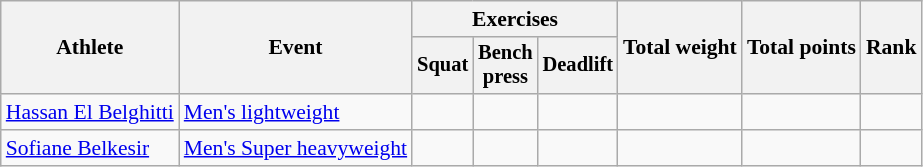<table class=wikitable style="font-size:90%">
<tr>
<th rowspan="2">Athlete</th>
<th rowspan="2">Event</th>
<th colspan="3">Exercises</th>
<th rowspan="2">Total weight</th>
<th rowspan="2">Total points</th>
<th rowspan="2">Rank</th>
</tr>
<tr style="font-size:95%">
<th>Squat</th>
<th>Bench<br>press</th>
<th>Deadlift</th>
</tr>
<tr align=center>
<td align=left><a href='#'>Hassan El Belghitti</a></td>
<td align=left><a href='#'>Men's lightweight</a></td>
<td></td>
<td></td>
<td></td>
<td></td>
<td></td>
<td></td>
</tr>
<tr align=center>
<td align=left><a href='#'>Sofiane Belkesir</a></td>
<td align=left><a href='#'>Men's Super heavyweight</a></td>
<td></td>
<td></td>
<td></td>
<td></td>
<td></td>
<td></td>
</tr>
</table>
